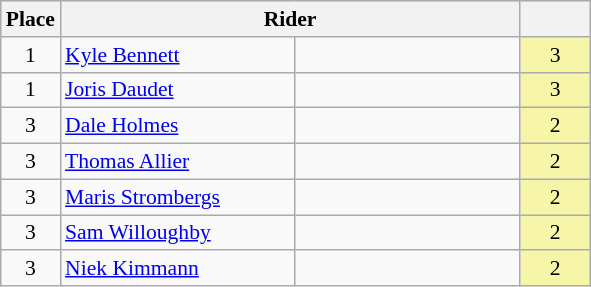<table class=wikitable style="border:1px solid #AAAAAA;font-size:90%">
<tr bgcolor="#EFEFEF">
<th>Place</th>
<th width=300 colspan="2">Rider</th>
<th width=40></th>
</tr>
<tr>
<td align="center">1</td>
<td width="150"><a href='#'>Kyle Bennett</a></td>
<td></td>
<td bgcolor=F7F6A8 align="center">3</td>
</tr>
<tr>
<td align="center">1</td>
<td width="150"><a href='#'>Joris Daudet</a></td>
<td></td>
<td bgcolor=F7F6A8 align="center">3</td>
</tr>
<tr>
<td align="center">3</td>
<td width="150"><a href='#'>Dale Holmes</a></td>
<td></td>
<td bgcolor=F7F6A8 align="center">2</td>
</tr>
<tr>
<td align="center">3</td>
<td width="150"><a href='#'>Thomas Allier</a></td>
<td></td>
<td bgcolor=F7F6A8 align="center">2</td>
</tr>
<tr>
<td align="center">3</td>
<td width="150"><a href='#'>Maris Strombergs</a></td>
<td></td>
<td bgcolor=F7F6A8 align="center">2</td>
</tr>
<tr>
<td align="center">3</td>
<td width="150"><a href='#'>Sam Willoughby</a></td>
<td></td>
<td bgcolor=F7F6A8 align="center">2</td>
</tr>
<tr>
<td align="center">3</td>
<td width="150"><a href='#'>Niek Kimmann</a></td>
<td></td>
<td bgcolor=F7F6A8 align="center">2</td>
</tr>
</table>
